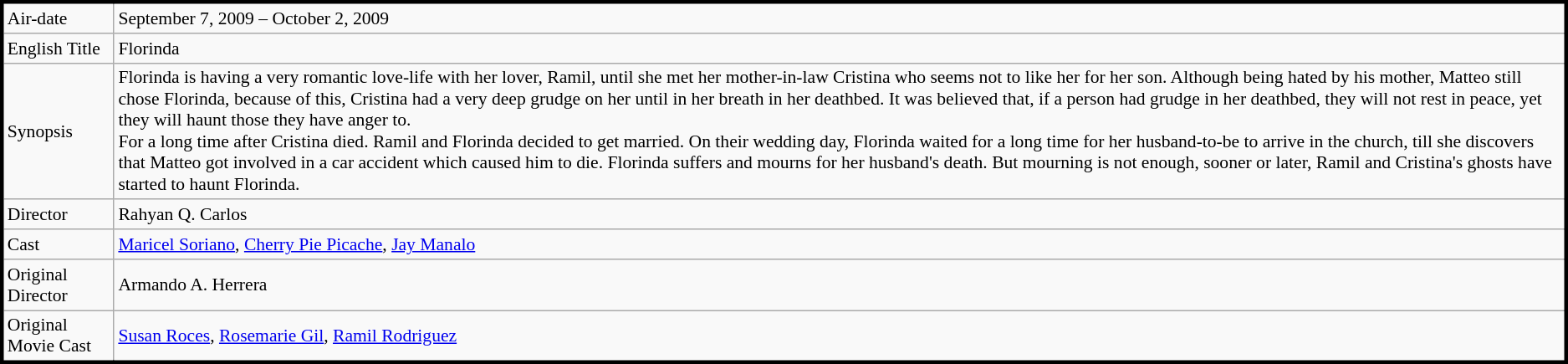<table class="wikitable" style="border:#000 solid; font-size:90%;">
<tr>
<td>Air-date</td>
<td>September 7, 2009 – October 2, 2009</td>
</tr>
<tr>
<td>English Title</td>
<td>Florinda</td>
</tr>
<tr>
<td>Synopsis</td>
<td>Florinda is having a very romantic love-life with her lover, Ramil, until she met her mother-in-law Cristina who seems not to like her for her son. Although being hated by his mother, Matteo still chose Florinda, because of this, Cristina had a very deep grudge on her until in her breath in her deathbed. It was believed that, if a person had grudge in her deathbed, they will not rest in peace, yet they will haunt those they have anger to.<br>For a long time after Cristina died. Ramil and Florinda decided to get married. On their wedding day, Florinda waited for a long time for her husband-to-be to arrive in the church, till she discovers that Matteo got involved in a car accident which caused him to die. Florinda suffers and mourns for her husband's death. But mourning is not enough, sooner or later, Ramil and Cristina's ghosts have started to haunt Florinda.</td>
</tr>
<tr>
<td>Director</td>
<td>Rahyan Q. Carlos</td>
</tr>
<tr>
<td>Cast</td>
<td><a href='#'>Maricel Soriano</a>, <a href='#'>Cherry Pie Picache</a>, <a href='#'>Jay Manalo</a></td>
</tr>
<tr>
<td>Original Director</td>
<td>Armando A. Herrera</td>
</tr>
<tr>
<td>Original Movie Cast</td>
<td><a href='#'>Susan Roces</a>, <a href='#'>Rosemarie Gil</a>, <a href='#'>Ramil Rodriguez</a></td>
</tr>
</table>
